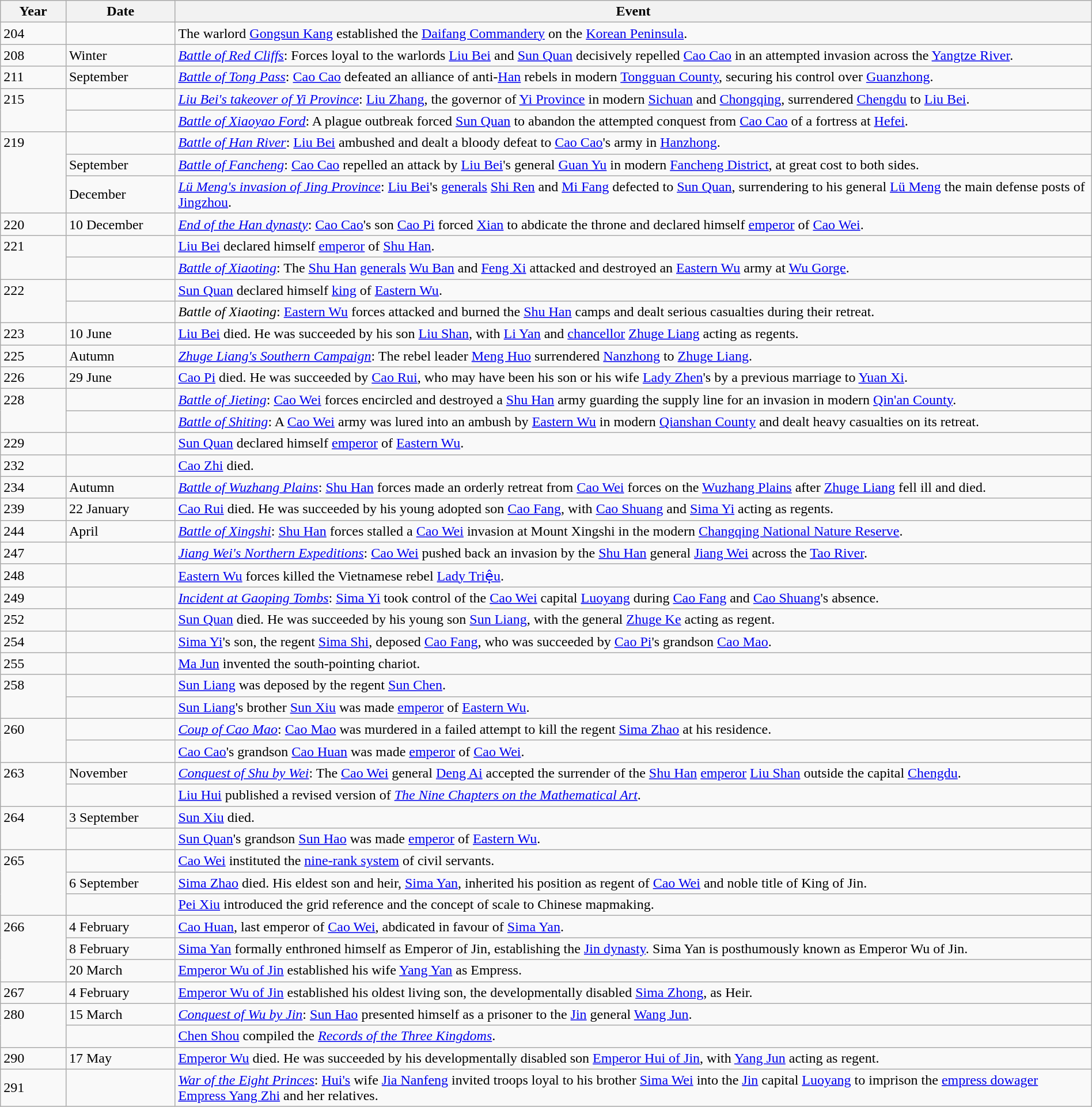<table class="wikitable" width="100%">
<tr>
<th style="width:6%">Year</th>
<th style="width:10%">Date</th>
<th>Event</th>
</tr>
<tr>
<td>204</td>
<td></td>
<td>The warlord <a href='#'>Gongsun Kang</a> established the <a href='#'>Daifang Commandery</a> on the <a href='#'>Korean Peninsula</a>.</td>
</tr>
<tr>
<td>208</td>
<td>Winter</td>
<td><em><a href='#'>Battle of Red Cliffs</a></em>: Forces loyal to the warlords <a href='#'>Liu Bei</a> and <a href='#'>Sun Quan</a> decisively repelled <a href='#'>Cao Cao</a> in an attempted invasion across the <a href='#'>Yangtze River</a>.</td>
</tr>
<tr>
<td>211</td>
<td>September</td>
<td><em><a href='#'>Battle of Tong Pass</a></em>: <a href='#'>Cao Cao</a> defeated an alliance of anti-<a href='#'>Han</a> rebels in modern <a href='#'>Tongguan County</a>, securing his control over <a href='#'>Guanzhong</a>.</td>
</tr>
<tr>
<td rowspan="2" valign="top">215</td>
<td></td>
<td><em><a href='#'>Liu Bei's takeover of Yi Province</a></em>: <a href='#'>Liu Zhang</a>, the governor of <a href='#'>Yi Province</a> in modern <a href='#'>Sichuan</a> and <a href='#'>Chongqing</a>, surrendered <a href='#'>Chengdu</a> to <a href='#'>Liu Bei</a>.</td>
</tr>
<tr>
<td></td>
<td><em><a href='#'>Battle of Xiaoyao Ford</a></em>: A plague outbreak forced <a href='#'>Sun Quan</a> to abandon the attempted conquest from <a href='#'>Cao Cao</a> of a fortress at <a href='#'>Hefei</a>.</td>
</tr>
<tr>
<td rowspan="3" valign="top">219</td>
<td></td>
<td><em><a href='#'>Battle of Han River</a></em>: <a href='#'>Liu Bei</a> ambushed and dealt a bloody defeat to <a href='#'>Cao Cao</a>'s army in <a href='#'>Hanzhong</a>.</td>
</tr>
<tr>
<td>September</td>
<td><em><a href='#'>Battle of Fancheng</a></em>: <a href='#'>Cao Cao</a> repelled an attack by <a href='#'>Liu Bei</a>'s general <a href='#'>Guan Yu</a> in modern <a href='#'>Fancheng District</a>, at great cost to both sides.</td>
</tr>
<tr>
<td>December</td>
<td><em><a href='#'>Lü Meng's invasion of Jing Province</a></em>: <a href='#'>Liu Bei</a>'s <a href='#'>generals</a> <a href='#'>Shi Ren</a> and <a href='#'>Mi Fang</a> defected to <a href='#'>Sun Quan</a>, surrendering to his general <a href='#'>Lü Meng</a> the main defense posts of <a href='#'>Jingzhou</a>.</td>
</tr>
<tr>
<td>220</td>
<td>10 December</td>
<td><em><a href='#'>End of the Han dynasty</a></em>: <a href='#'>Cao Cao</a>'s son <a href='#'>Cao Pi</a> forced <a href='#'>Xian</a> to abdicate the throne and declared himself <a href='#'>emperor</a> of <a href='#'>Cao Wei</a>.</td>
</tr>
<tr>
<td rowspan="2" valign="top">221</td>
<td></td>
<td><a href='#'>Liu Bei</a> declared himself <a href='#'>emperor</a> of <a href='#'>Shu Han</a>.</td>
</tr>
<tr>
<td></td>
<td><em><a href='#'>Battle of Xiaoting</a></em>: The <a href='#'>Shu Han</a> <a href='#'>generals</a> <a href='#'>Wu Ban</a> and <a href='#'>Feng Xi</a> attacked and destroyed an <a href='#'>Eastern Wu</a> army at <a href='#'>Wu Gorge</a>.</td>
</tr>
<tr>
<td rowspan="2" valign="top">222</td>
<td></td>
<td><a href='#'>Sun Quan</a> declared himself <a href='#'>king</a> of <a href='#'>Eastern Wu</a>.</td>
</tr>
<tr>
<td></td>
<td><em>Battle of Xiaoting</em>: <a href='#'>Eastern Wu</a> forces attacked and burned the <a href='#'>Shu Han</a> camps and dealt serious casualties during their retreat.</td>
</tr>
<tr>
<td>223</td>
<td>10 June</td>
<td><a href='#'>Liu Bei</a> died.  He was succeeded by his son <a href='#'>Liu Shan</a>, with <a href='#'>Li Yan</a> and <a href='#'>chancellor</a> <a href='#'>Zhuge Liang</a> acting as regents.</td>
</tr>
<tr>
<td>225</td>
<td>Autumn</td>
<td><em><a href='#'>Zhuge Liang's Southern Campaign</a></em>: The rebel leader <a href='#'>Meng Huo</a> surrendered <a href='#'>Nanzhong</a> to <a href='#'>Zhuge Liang</a>.</td>
</tr>
<tr>
<td>226</td>
<td>29 June</td>
<td><a href='#'>Cao Pi</a> died.  He was succeeded by <a href='#'>Cao Rui</a>, who may have been his son or his wife <a href='#'>Lady Zhen</a>'s by a previous marriage to <a href='#'>Yuan Xi</a>.</td>
</tr>
<tr>
<td rowspan="2" valign="top">228</td>
<td></td>
<td><em><a href='#'>Battle of Jieting</a></em>: <a href='#'>Cao Wei</a> forces encircled and destroyed a <a href='#'>Shu Han</a> army guarding the supply line for an invasion in modern <a href='#'>Qin'an County</a>.</td>
</tr>
<tr>
<td></td>
<td><em><a href='#'>Battle of Shiting</a></em>: A <a href='#'>Cao Wei</a> army was lured into an ambush by <a href='#'>Eastern Wu</a> in modern <a href='#'>Qianshan County</a> and dealt heavy casualties on its retreat.</td>
</tr>
<tr>
<td>229</td>
<td></td>
<td><a href='#'>Sun Quan</a> declared himself <a href='#'>emperor</a> of <a href='#'>Eastern Wu</a>.</td>
</tr>
<tr>
<td>232</td>
<td></td>
<td><a href='#'>Cao Zhi</a> died.</td>
</tr>
<tr>
<td>234</td>
<td>Autumn</td>
<td><em><a href='#'>Battle of Wuzhang Plains</a></em>: <a href='#'>Shu Han</a> forces made an orderly retreat from <a href='#'>Cao Wei</a> forces on the <a href='#'>Wuzhang Plains</a> after <a href='#'>Zhuge Liang</a> fell ill and died.</td>
</tr>
<tr>
<td>239</td>
<td>22 January</td>
<td><a href='#'>Cao Rui</a> died.  He was succeeded by his young adopted son <a href='#'>Cao Fang</a>, with <a href='#'>Cao Shuang</a> and <a href='#'>Sima Yi</a> acting as regents.</td>
</tr>
<tr>
<td>244</td>
<td>April</td>
<td><em><a href='#'>Battle of Xingshi</a></em>: <a href='#'>Shu Han</a> forces stalled a <a href='#'>Cao Wei</a> invasion at Mount Xingshi in the modern <a href='#'>Changqing National Nature Reserve</a>.</td>
</tr>
<tr>
<td>247</td>
<td></td>
<td><em><a href='#'>Jiang Wei's Northern Expeditions</a></em>: <a href='#'>Cao Wei</a> pushed back an invasion by the <a href='#'>Shu Han</a> general <a href='#'>Jiang Wei</a> across the <a href='#'>Tao River</a>.</td>
</tr>
<tr>
<td>248</td>
<td></td>
<td><a href='#'>Eastern Wu</a> forces killed the Vietnamese rebel <a href='#'>Lady Triệu</a>.</td>
</tr>
<tr>
<td>249</td>
<td></td>
<td><em><a href='#'>Incident at Gaoping Tombs</a></em>: <a href='#'>Sima Yi</a> took control of the <a href='#'>Cao Wei</a> capital <a href='#'>Luoyang</a> during <a href='#'>Cao Fang</a> and <a href='#'>Cao Shuang</a>'s absence.</td>
</tr>
<tr>
<td>252</td>
<td></td>
<td><a href='#'>Sun Quan</a> died.  He was succeeded by his young son <a href='#'>Sun Liang</a>, with the general <a href='#'>Zhuge Ke</a> acting as regent.</td>
</tr>
<tr>
<td>254</td>
<td></td>
<td><a href='#'>Sima Yi</a>'s son, the regent <a href='#'>Sima Shi</a>, deposed <a href='#'>Cao Fang</a>, who was succeeded by <a href='#'>Cao Pi</a>'s grandson <a href='#'>Cao Mao</a>.</td>
</tr>
<tr>
<td>255</td>
<td></td>
<td><a href='#'>Ma Jun</a> invented the south-pointing chariot.</td>
</tr>
<tr>
<td rowspan="2" valign="top">258</td>
<td></td>
<td><a href='#'>Sun Liang</a> was deposed by the regent <a href='#'>Sun Chen</a>.</td>
</tr>
<tr>
<td></td>
<td><a href='#'>Sun Liang</a>'s brother <a href='#'>Sun Xiu</a> was made <a href='#'>emperor</a> of <a href='#'>Eastern Wu</a>.</td>
</tr>
<tr>
<td rowspan="2" valign="top">260</td>
<td></td>
<td><em><a href='#'>Coup of Cao Mao</a></em>: <a href='#'>Cao Mao</a> was murdered in a failed attempt to kill the regent <a href='#'>Sima Zhao</a> at his residence.</td>
</tr>
<tr>
<td></td>
<td><a href='#'>Cao Cao</a>'s grandson <a href='#'>Cao Huan</a> was made <a href='#'>emperor</a> of <a href='#'>Cao Wei</a>.</td>
</tr>
<tr>
<td rowspan="2" valign="top">263</td>
<td>November</td>
<td><em><a href='#'>Conquest of Shu by Wei</a></em>: The <a href='#'>Cao Wei</a> general <a href='#'>Deng Ai</a> accepted the surrender of the <a href='#'>Shu Han</a> <a href='#'>emperor</a> <a href='#'>Liu Shan</a> outside the capital <a href='#'>Chengdu</a>.</td>
</tr>
<tr>
<td></td>
<td><a href='#'>Liu Hui</a> published a revised version of <em><a href='#'>The Nine Chapters on the Mathematical Art</a></em>.</td>
</tr>
<tr>
<td rowspan="2" valign="top">264</td>
<td>3 September</td>
<td><a href='#'>Sun Xiu</a> died.</td>
</tr>
<tr>
<td></td>
<td><a href='#'>Sun Quan</a>'s grandson <a href='#'>Sun Hao</a> was made <a href='#'>emperor</a> of <a href='#'>Eastern Wu</a>.</td>
</tr>
<tr>
<td rowspan="3" valign="top">265</td>
<td></td>
<td><a href='#'>Cao Wei</a> instituted the <a href='#'>nine-rank system</a> of civil servants.</td>
</tr>
<tr>
<td>6 September</td>
<td><a href='#'>Sima Zhao</a> died. His eldest son and heir, <a href='#'>Sima Yan</a>, inherited his position as regent of <a href='#'>Cao Wei</a> and noble title of King of Jin.</td>
</tr>
<tr>
<td></td>
<td><a href='#'>Pei Xiu</a> introduced the grid reference and the concept of scale to Chinese mapmaking.</td>
</tr>
<tr>
<td rowspan="3" valign="top">266</td>
<td>4 February</td>
<td><a href='#'>Cao Huan</a>, last emperor of <a href='#'>Cao Wei</a>, abdicated in favour of <a href='#'>Sima Yan</a>.</td>
</tr>
<tr>
<td>8 February</td>
<td><a href='#'>Sima Yan</a> formally enthroned himself as Emperor of Jin, establishing the <a href='#'>Jin dynasty</a>. Sima Yan is posthumously known as Emperor Wu of Jin.</td>
</tr>
<tr>
<td>20 March</td>
<td><a href='#'>Emperor Wu of Jin</a> established his wife <a href='#'>Yang Yan</a> as Empress.</td>
</tr>
<tr>
<td>267</td>
<td>4 February</td>
<td><a href='#'>Emperor Wu of Jin</a> established his oldest living son, the developmentally disabled <a href='#'>Sima Zhong</a>, as Heir.</td>
</tr>
<tr>
<td rowspan="2" valign="top">280</td>
<td>15 March</td>
<td><em><a href='#'>Conquest of Wu by Jin</a></em>: <a href='#'>Sun Hao</a> presented himself as a prisoner to the <a href='#'>Jin</a> general <a href='#'>Wang Jun</a>.</td>
</tr>
<tr>
<td></td>
<td><a href='#'>Chen Shou</a> compiled the <em><a href='#'>Records of the Three Kingdoms</a></em>.</td>
</tr>
<tr>
<td>290</td>
<td>17 May</td>
<td><a href='#'>Emperor Wu</a> died.  He was succeeded by his developmentally disabled son <a href='#'>Emperor Hui of Jin</a>, with <a href='#'>Yang Jun</a> acting as regent.</td>
</tr>
<tr>
<td>291</td>
<td></td>
<td><em><a href='#'>War of the Eight Princes</a></em>: <a href='#'>Hui's</a> wife <a href='#'>Jia Nanfeng</a> invited troops loyal to his brother <a href='#'>Sima Wei</a> into the <a href='#'>Jin</a> capital <a href='#'>Luoyang</a> to imprison the <a href='#'>empress dowager</a> <a href='#'>Empress Yang Zhi</a> and her relatives.</td>
</tr>
</table>
